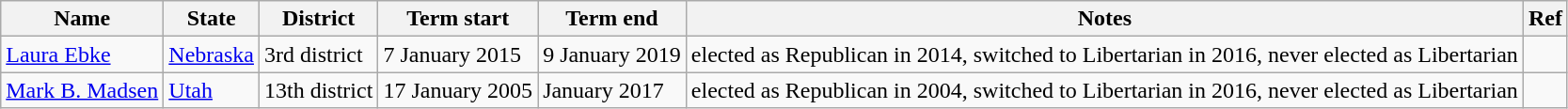<table class="wikitable">
<tr>
<th>Name</th>
<th>State</th>
<th>District</th>
<th>Term start</th>
<th>Term end</th>
<th>Notes</th>
<th>Ref</th>
</tr>
<tr>
<td><a href='#'>Laura Ebke</a></td>
<td><a href='#'>Nebraska</a></td>
<td>3rd district</td>
<td>7 January 2015</td>
<td>9 January 2019</td>
<td>elected as Republican in 2014, switched to Libertarian in 2016, never elected as Libertarian</td>
<td></td>
</tr>
<tr>
<td><a href='#'>Mark B. Madsen</a></td>
<td><a href='#'>Utah</a></td>
<td>13th district</td>
<td>17 January 2005</td>
<td>January 2017</td>
<td>elected as Republican in 2004, switched to Libertarian in 2016, never elected as Libertarian</td>
<td></td>
</tr>
</table>
